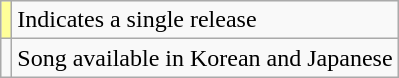<table class="wikitable" style="font-size:100%;">
<tr>
<td style="background-color:#FFFF99"></td>
<td>Indicates a single release</td>
</tr>
<tr>
<td></td>
<td>Song available in Korean and Japanese</td>
</tr>
</table>
